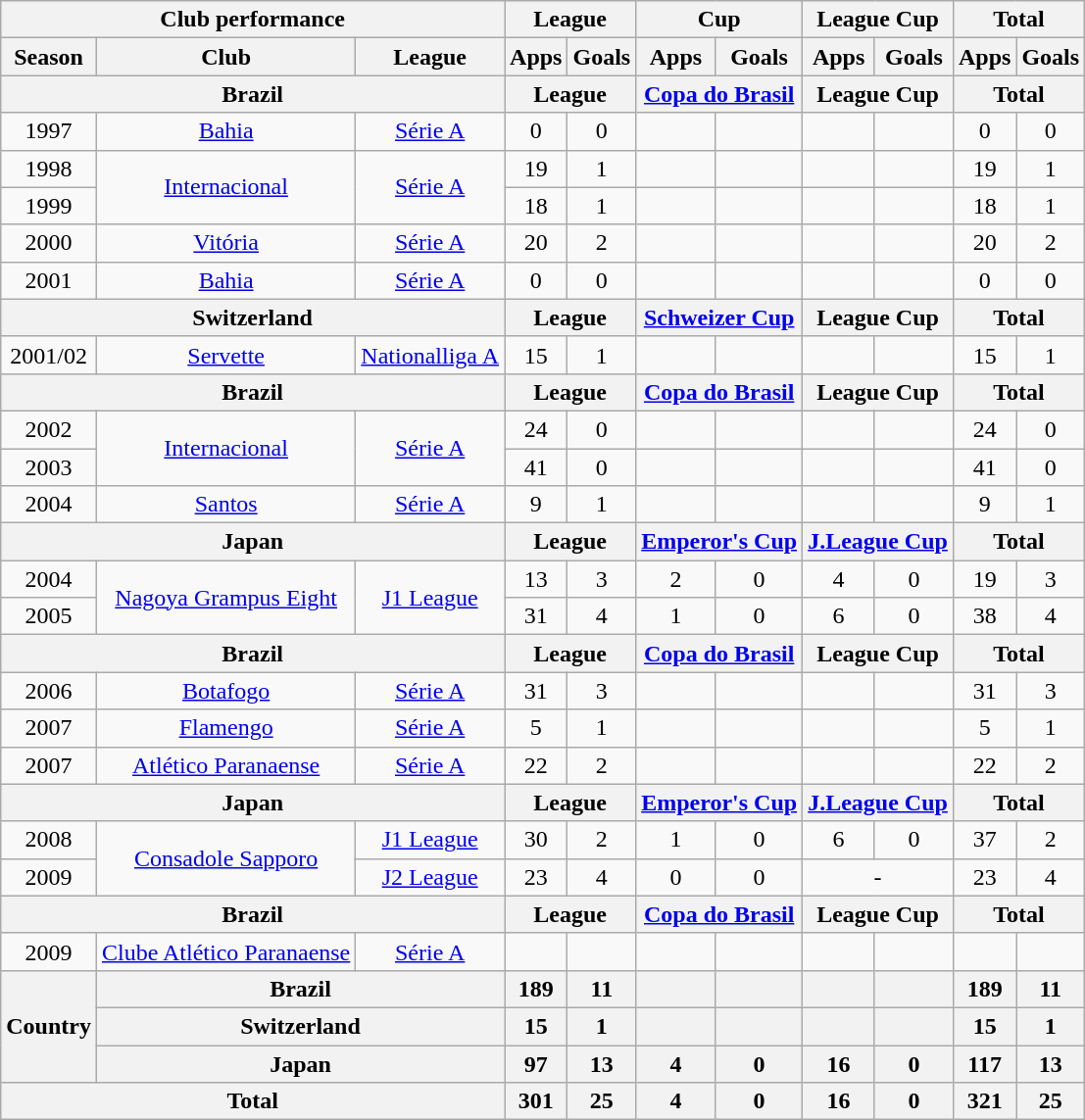<table class="wikitable" style="text-align:center;">
<tr>
<th colspan=3>Club performance</th>
<th colspan=2>League</th>
<th colspan=2>Cup</th>
<th colspan=2>League Cup</th>
<th colspan=2>Total</th>
</tr>
<tr>
<th>Season</th>
<th>Club</th>
<th>League</th>
<th>Apps</th>
<th>Goals</th>
<th>Apps</th>
<th>Goals</th>
<th>Apps</th>
<th>Goals</th>
<th>Apps</th>
<th>Goals</th>
</tr>
<tr>
<th colspan=3>Brazil</th>
<th colspan=2>League</th>
<th colspan=2><a href='#'>Copa do Brasil</a></th>
<th colspan=2>League Cup</th>
<th colspan=2>Total</th>
</tr>
<tr>
<td>1997</td>
<td><a href='#'>Bahia</a></td>
<td><a href='#'>Série A</a></td>
<td>0</td>
<td>0</td>
<td></td>
<td></td>
<td></td>
<td></td>
<td>0</td>
<td>0</td>
</tr>
<tr>
<td>1998</td>
<td rowspan="2"><a href='#'>Internacional</a></td>
<td rowspan="2"><a href='#'>Série A</a></td>
<td>19</td>
<td>1</td>
<td></td>
<td></td>
<td></td>
<td></td>
<td>19</td>
<td>1</td>
</tr>
<tr>
<td>1999</td>
<td>18</td>
<td>1</td>
<td></td>
<td></td>
<td></td>
<td></td>
<td>18</td>
<td>1</td>
</tr>
<tr>
<td>2000</td>
<td><a href='#'>Vitória</a></td>
<td><a href='#'>Série A</a></td>
<td>20</td>
<td>2</td>
<td></td>
<td></td>
<td></td>
<td></td>
<td>20</td>
<td>2</td>
</tr>
<tr>
<td>2001</td>
<td><a href='#'>Bahia</a></td>
<td><a href='#'>Série A</a></td>
<td>0</td>
<td>0</td>
<td></td>
<td></td>
<td></td>
<td></td>
<td>0</td>
<td>0</td>
</tr>
<tr>
<th colspan=3>Switzerland</th>
<th colspan=2>League</th>
<th colspan=2><a href='#'>Schweizer Cup</a></th>
<th colspan=2>League Cup</th>
<th colspan=2>Total</th>
</tr>
<tr>
<td>2001/02</td>
<td><a href='#'>Servette</a></td>
<td><a href='#'>Nationalliga A</a></td>
<td>15</td>
<td>1</td>
<td></td>
<td></td>
<td></td>
<td></td>
<td>15</td>
<td>1</td>
</tr>
<tr>
<th colspan=3>Brazil</th>
<th colspan=2>League</th>
<th colspan=2><a href='#'>Copa do Brasil</a></th>
<th colspan=2>League Cup</th>
<th colspan=2>Total</th>
</tr>
<tr>
<td>2002</td>
<td rowspan="2"><a href='#'>Internacional</a></td>
<td rowspan="2"><a href='#'>Série A</a></td>
<td>24</td>
<td>0</td>
<td></td>
<td></td>
<td></td>
<td></td>
<td>24</td>
<td>0</td>
</tr>
<tr>
<td>2003</td>
<td>41</td>
<td>0</td>
<td></td>
<td></td>
<td></td>
<td></td>
<td>41</td>
<td>0</td>
</tr>
<tr>
<td>2004</td>
<td><a href='#'>Santos</a></td>
<td><a href='#'>Série A</a></td>
<td>9</td>
<td>1</td>
<td></td>
<td></td>
<td></td>
<td></td>
<td>9</td>
<td>1</td>
</tr>
<tr>
<th colspan=3>Japan</th>
<th colspan=2>League</th>
<th colspan=2><a href='#'>Emperor's Cup</a></th>
<th colspan=2><a href='#'>J.League Cup</a></th>
<th colspan=2>Total</th>
</tr>
<tr>
<td>2004</td>
<td rowspan="2"><a href='#'>Nagoya Grampus Eight</a></td>
<td rowspan="2"><a href='#'>J1 League</a></td>
<td>13</td>
<td>3</td>
<td>2</td>
<td>0</td>
<td>4</td>
<td>0</td>
<td>19</td>
<td>3</td>
</tr>
<tr>
<td>2005</td>
<td>31</td>
<td>4</td>
<td>1</td>
<td>0</td>
<td>6</td>
<td>0</td>
<td>38</td>
<td>4</td>
</tr>
<tr>
<th colspan=3>Brazil</th>
<th colspan=2>League</th>
<th colspan=2><a href='#'>Copa do Brasil</a></th>
<th colspan=2>League Cup</th>
<th colspan=2>Total</th>
</tr>
<tr>
<td>2006</td>
<td><a href='#'>Botafogo</a></td>
<td><a href='#'>Série A</a></td>
<td>31</td>
<td>3</td>
<td></td>
<td></td>
<td></td>
<td></td>
<td>31</td>
<td>3</td>
</tr>
<tr>
<td>2007</td>
<td><a href='#'>Flamengo</a></td>
<td><a href='#'>Série A</a></td>
<td>5</td>
<td>1</td>
<td></td>
<td></td>
<td></td>
<td></td>
<td>5</td>
<td>1</td>
</tr>
<tr>
<td>2007</td>
<td><a href='#'>Atlético Paranaense</a></td>
<td><a href='#'>Série A</a></td>
<td>22</td>
<td>2</td>
<td></td>
<td></td>
<td></td>
<td></td>
<td>22</td>
<td>2</td>
</tr>
<tr>
<th colspan=3>Japan</th>
<th colspan=2>League</th>
<th colspan=2><a href='#'>Emperor's Cup</a></th>
<th colspan=2><a href='#'>J.League Cup</a></th>
<th colspan=2>Total</th>
</tr>
<tr>
<td>2008</td>
<td rowspan="2"><a href='#'>Consadole Sapporo</a></td>
<td><a href='#'>J1 League</a></td>
<td>30</td>
<td>2</td>
<td>1</td>
<td>0</td>
<td>6</td>
<td>0</td>
<td>37</td>
<td>2</td>
</tr>
<tr>
<td>2009</td>
<td><a href='#'>J2 League</a></td>
<td>23</td>
<td>4</td>
<td>0</td>
<td>0</td>
<td colspan="2">-</td>
<td>23</td>
<td>4</td>
</tr>
<tr>
<th colspan=3>Brazil</th>
<th colspan=2>League</th>
<th colspan=2><a href='#'>Copa do Brasil</a></th>
<th colspan=2>League Cup</th>
<th colspan=2>Total</th>
</tr>
<tr>
<td>2009</td>
<td><a href='#'>Clube Atlético Paranaense</a></td>
<td><a href='#'>Série A</a></td>
<td></td>
<td></td>
<td></td>
<td></td>
<td></td>
<td></td>
<td></td>
<td></td>
</tr>
<tr>
<th rowspan=3>Country</th>
<th colspan=2>Brazil</th>
<th>189</th>
<th>11</th>
<th></th>
<th></th>
<th></th>
<th></th>
<th>189</th>
<th>11</th>
</tr>
<tr>
<th colspan=2>Switzerland</th>
<th>15</th>
<th>1</th>
<th></th>
<th></th>
<th></th>
<th></th>
<th>15</th>
<th>1</th>
</tr>
<tr>
<th colspan=2>Japan</th>
<th>97</th>
<th>13</th>
<th>4</th>
<th>0</th>
<th>16</th>
<th>0</th>
<th>117</th>
<th>13</th>
</tr>
<tr>
<th colspan=3>Total</th>
<th>301</th>
<th>25</th>
<th>4</th>
<th>0</th>
<th>16</th>
<th>0</th>
<th>321</th>
<th>25</th>
</tr>
</table>
